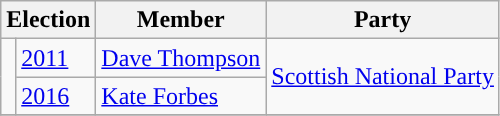<table class="wikitable">
<tr>
<th colspan="2">Election</th>
<th>Member</th>
<th>Party</th>
</tr>
<tr>
<td rowspan=2 style="background-color: "></td>
<td><a href='#'>2011</a></td>
<td><a href='#'>Dave Thompson</a></td>
<td rowspan="2"><a href='#'>Scottish National Party</a></td>
</tr>
<tr>
<td><a href='#'>2016</a></td>
<td><a href='#'>Kate Forbes</a></td>
</tr>
<tr>
</tr>
</table>
